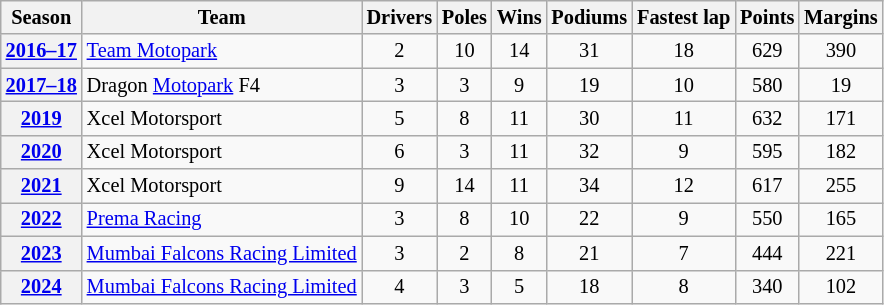<table class="wikitable" style="font-size:85%; text-align:center">
<tr>
<th>Season</th>
<th>Team</th>
<th>Drivers</th>
<th>Poles</th>
<th>Wins</th>
<th>Podiums</th>
<th>Fastest lap</th>
<th>Points</th>
<th>Margins</th>
</tr>
<tr>
<th><a href='#'>2016–17</a></th>
<td align=left> <a href='#'>Team Motopark</a></td>
<td>2</td>
<td>10</td>
<td>14</td>
<td>31</td>
<td>18</td>
<td>629</td>
<td>390</td>
</tr>
<tr>
<th><a href='#'>2017–18</a></th>
<td align=left> Dragon <a href='#'>Motopark</a> F4</td>
<td>3</td>
<td>3</td>
<td>9</td>
<td>19</td>
<td>10</td>
<td>580</td>
<td>19</td>
</tr>
<tr>
<th><a href='#'>2019</a></th>
<td align=left> Xcel Motorsport</td>
<td>5</td>
<td>8</td>
<td>11</td>
<td>30</td>
<td>11</td>
<td>632</td>
<td>171</td>
</tr>
<tr>
<th><a href='#'>2020</a></th>
<td align=left> Xcel Motorsport</td>
<td>6</td>
<td>3</td>
<td>11</td>
<td>32</td>
<td>9</td>
<td>595</td>
<td>182</td>
</tr>
<tr>
<th><a href='#'>2021</a></th>
<td align=left> Xcel Motorsport</td>
<td>9</td>
<td>14</td>
<td>11</td>
<td>34</td>
<td>12</td>
<td>617</td>
<td>255</td>
</tr>
<tr>
<th><a href='#'>2022</a></th>
<td align=left> <a href='#'>Prema Racing</a></td>
<td>3</td>
<td>8</td>
<td>10</td>
<td>22</td>
<td>9</td>
<td>550</td>
<td>165</td>
</tr>
<tr>
<th><a href='#'>2023</a></th>
<td align=left> <a href='#'>Mumbai Falcons Racing Limited</a></td>
<td>3</td>
<td>2</td>
<td>8</td>
<td>21</td>
<td>7</td>
<td>444</td>
<td>221</td>
</tr>
<tr>
<th><a href='#'>2024</a></th>
<td align=left> <a href='#'>Mumbai Falcons Racing Limited</a></td>
<td>4</td>
<td>3</td>
<td>5</td>
<td>18</td>
<td>8</td>
<td>340</td>
<td>102</td>
</tr>
</table>
